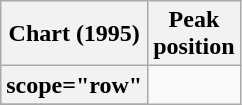<table class="wikitable plainrowheaders" style="text-align:center;">
<tr>
<th scope="col">Chart (1995)</th>
<th scope="col">Peak<br>position</th>
</tr>
<tr>
<th>scope="row"</th>
</tr>
<tr>
</tr>
</table>
